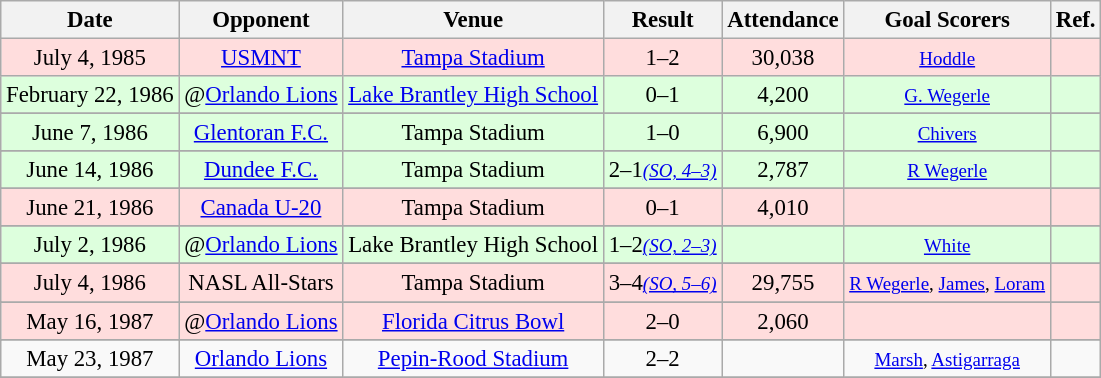<table class="wikitable" style="font-size:95%; text-align:center">
<tr>
<th>Date</th>
<th>Opponent</th>
<th>Venue</th>
<th>Result</th>
<th>Attendance</th>
<th>Goal Scorers</th>
<th>Ref.</th>
</tr>
<tr bgcolor="#ffdddd">
<td>July 4, 1985</td>
<td><a href='#'>USMNT</a></td>
<td><a href='#'>Tampa Stadium</a></td>
<td>1–2</td>
<td>30,038</td>
<td><small><a href='#'>Hoddle</a></small></td>
<td></td>
</tr>
<tr bgcolor="#ddffdd">
<td>February 22, 1986</td>
<td>@<a href='#'>Orlando Lions</a></td>
<td><a href='#'>Lake Brantley High School</a></td>
<td>0–1</td>
<td>4,200</td>
<td><small><a href='#'>G. Wegerle</a></small></td>
<td></td>
</tr>
<tr>
</tr>
<tr bgcolor="#ddffdd">
<td>June 7, 1986</td>
<td><a href='#'>Glentoran F.C.</a> </td>
<td>Tampa Stadium</td>
<td>1–0</td>
<td>6,900</td>
<td><small><a href='#'>Chivers</a></small></td>
<td></td>
</tr>
<tr>
</tr>
<tr bgcolor="#ddffdd">
<td>June 14, 1986</td>
<td><a href='#'>Dundee F.C.</a> </td>
<td>Tampa Stadium</td>
<td>2–1<small><em><a href='#'>(SO, 4–3)</a></em></small></td>
<td>2,787</td>
<td><small><a href='#'>R Wegerle</a></small></td>
<td></td>
</tr>
<tr>
</tr>
<tr bgcolor="#ffdddd">
<td>June 21, 1986</td>
<td><a href='#'>Canada U-20</a> </td>
<td>Tampa Stadium</td>
<td>0–1</td>
<td>4,010</td>
<td></td>
<td></td>
</tr>
<tr>
</tr>
<tr bgcolor="#ddffdd">
<td>July 2, 1986</td>
<td>@<a href='#'>Orlando Lions</a></td>
<td>Lake Brantley High School</td>
<td>1–2<small><em><a href='#'>(SO, 2–3)</a></em></small></td>
<td></td>
<td><small><a href='#'>White</a></small></td>
<td></td>
</tr>
<tr>
</tr>
<tr bgcolor="#ffdddd">
<td>July 4, 1986</td>
<td>NASL All-Stars</td>
<td>Tampa Stadium</td>
<td>3–4<small><em><a href='#'>(SO, 5–6)</a></em></small></td>
<td>29,755</td>
<td><small><a href='#'>R Wegerle</a>, <a href='#'>James</a>, <a href='#'>Loram</a></small></td>
<td></td>
</tr>
<tr>
</tr>
<tr bgcolor="#ffdddd">
<td>May 16, 1987</td>
<td>@<a href='#'>Orlando Lions</a></td>
<td><a href='#'>Florida Citrus Bowl</a></td>
<td>2–0</td>
<td>2,060</td>
<td></td>
<td></td>
</tr>
<tr>
</tr>
<tr>
<td>May 23, 1987</td>
<td><a href='#'>Orlando Lions</a></td>
<td><a href='#'>Pepin-Rood Stadium</a></td>
<td>2–2</td>
<td></td>
<td><small><a href='#'>Marsh</a>, <a href='#'>Astigarraga</a></small></td>
<td></td>
</tr>
<tr>
</tr>
</table>
